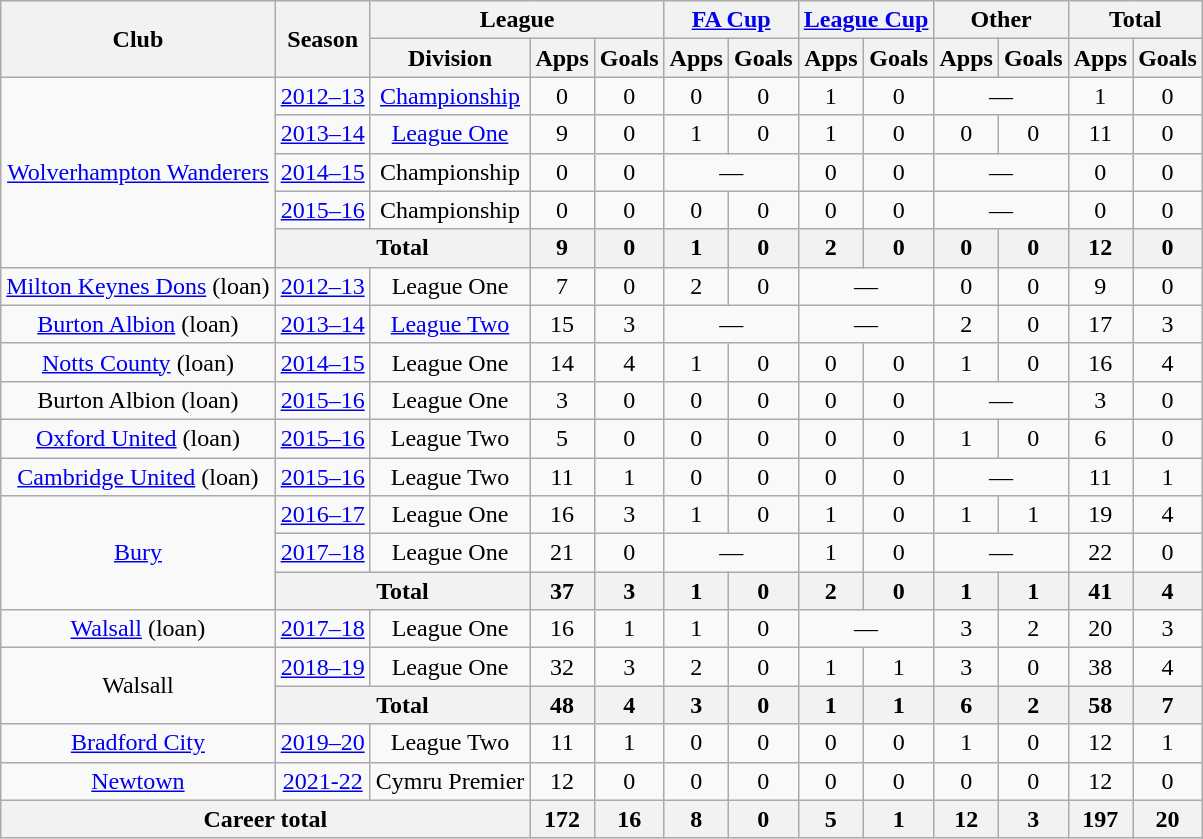<table class="wikitable" style="text-align:center">
<tr>
<th rowspan="2">Club</th>
<th rowspan="2">Season</th>
<th colspan="3">League</th>
<th colspan="2"><a href='#'>FA Cup</a></th>
<th colspan="2"><a href='#'>League Cup</a></th>
<th colspan="2">Other</th>
<th colspan="2">Total</th>
</tr>
<tr>
<th>Division</th>
<th>Apps</th>
<th>Goals</th>
<th>Apps</th>
<th>Goals</th>
<th>Apps</th>
<th>Goals</th>
<th>Apps</th>
<th>Goals</th>
<th>Apps</th>
<th>Goals</th>
</tr>
<tr>
<td rowspan="5"><a href='#'>Wolverhampton Wanderers</a></td>
<td><a href='#'>2012–13</a></td>
<td><a href='#'>Championship</a></td>
<td>0</td>
<td>0</td>
<td>0</td>
<td>0</td>
<td>1</td>
<td>0</td>
<td colspan="2">—</td>
<td>1</td>
<td>0</td>
</tr>
<tr>
<td><a href='#'>2013–14</a></td>
<td><a href='#'>League One</a></td>
<td>9</td>
<td>0</td>
<td>1</td>
<td>0</td>
<td>1</td>
<td>0</td>
<td>0</td>
<td>0</td>
<td>11</td>
<td>0</td>
</tr>
<tr>
<td><a href='#'>2014–15</a></td>
<td>Championship</td>
<td>0</td>
<td>0</td>
<td colspan="2">—</td>
<td>0</td>
<td>0</td>
<td colspan="2">—</td>
<td>0</td>
<td>0</td>
</tr>
<tr>
<td><a href='#'>2015–16</a></td>
<td>Championship</td>
<td>0</td>
<td>0</td>
<td>0</td>
<td>0</td>
<td>0</td>
<td>0</td>
<td colspan="2">—</td>
<td>0</td>
<td>0</td>
</tr>
<tr>
<th colspan="2">Total</th>
<th>9</th>
<th>0</th>
<th>1</th>
<th>0</th>
<th>2</th>
<th>0</th>
<th>0</th>
<th>0</th>
<th>12</th>
<th>0</th>
</tr>
<tr>
<td><a href='#'>Milton Keynes Dons</a> (loan)</td>
<td><a href='#'>2012–13</a></td>
<td>League One</td>
<td>7</td>
<td>0</td>
<td>2</td>
<td>0</td>
<td colspan="2">—</td>
<td>0</td>
<td>0</td>
<td>9</td>
<td>0</td>
</tr>
<tr>
<td><a href='#'>Burton Albion</a> (loan)</td>
<td><a href='#'>2013–14</a></td>
<td><a href='#'>League Two</a></td>
<td>15</td>
<td>3</td>
<td colspan="2">—</td>
<td colspan="2">—</td>
<td>2</td>
<td>0</td>
<td>17</td>
<td>3</td>
</tr>
<tr>
<td><a href='#'>Notts County</a> (loan)</td>
<td><a href='#'>2014–15</a></td>
<td>League One</td>
<td>14</td>
<td>4</td>
<td>1</td>
<td>0</td>
<td>0</td>
<td>0</td>
<td>1</td>
<td>0</td>
<td>16</td>
<td>4</td>
</tr>
<tr>
<td>Burton Albion (loan)</td>
<td><a href='#'>2015–16</a></td>
<td>League One</td>
<td>3</td>
<td>0</td>
<td>0</td>
<td>0</td>
<td>0</td>
<td>0</td>
<td colspan="2">—</td>
<td>3</td>
<td>0</td>
</tr>
<tr>
<td><a href='#'>Oxford United</a> (loan)</td>
<td><a href='#'>2015–16</a></td>
<td>League Two</td>
<td>5</td>
<td>0</td>
<td>0</td>
<td>0</td>
<td>0</td>
<td>0</td>
<td>1</td>
<td>0</td>
<td>6</td>
<td>0</td>
</tr>
<tr>
<td><a href='#'>Cambridge United</a> (loan)</td>
<td><a href='#'>2015–16</a></td>
<td>League Two</td>
<td>11</td>
<td>1</td>
<td>0</td>
<td>0</td>
<td>0</td>
<td>0</td>
<td colspan="2">—</td>
<td>11</td>
<td>1</td>
</tr>
<tr>
<td rowspan="3"><a href='#'>Bury</a></td>
<td><a href='#'>2016–17</a></td>
<td>League One</td>
<td>16</td>
<td>3</td>
<td>1</td>
<td>0</td>
<td>1</td>
<td>0</td>
<td>1</td>
<td>1</td>
<td>19</td>
<td>4</td>
</tr>
<tr>
<td><a href='#'>2017–18</a></td>
<td>League One</td>
<td>21</td>
<td>0</td>
<td colspan="2">—</td>
<td>1</td>
<td>0</td>
<td colspan="2">—</td>
<td>22</td>
<td>0</td>
</tr>
<tr>
<th colspan="2">Total</th>
<th>37</th>
<th>3</th>
<th>1</th>
<th>0</th>
<th>2</th>
<th>0</th>
<th>1</th>
<th>1</th>
<th>41</th>
<th>4</th>
</tr>
<tr>
<td><a href='#'>Walsall</a> (loan)</td>
<td><a href='#'>2017–18</a></td>
<td>League One</td>
<td>16</td>
<td>1</td>
<td>1</td>
<td>0</td>
<td colspan="2">—</td>
<td>3</td>
<td>2</td>
<td>20</td>
<td>3</td>
</tr>
<tr>
<td rowspan="2">Walsall</td>
<td><a href='#'>2018–19</a></td>
<td>League One</td>
<td>32</td>
<td>3</td>
<td>2</td>
<td>0</td>
<td>1</td>
<td>1</td>
<td>3</td>
<td>0</td>
<td>38</td>
<td>4</td>
</tr>
<tr>
<th colspan="2">Total</th>
<th>48</th>
<th>4</th>
<th>3</th>
<th>0</th>
<th>1</th>
<th>1</th>
<th>6</th>
<th>2</th>
<th>58</th>
<th>7</th>
</tr>
<tr>
<td><a href='#'>Bradford City</a></td>
<td><a href='#'>2019–20</a></td>
<td>League Two</td>
<td>11</td>
<td>1</td>
<td>0</td>
<td>0</td>
<td>0</td>
<td>0</td>
<td>1</td>
<td>0</td>
<td>12</td>
<td>1</td>
</tr>
<tr>
<td><a href='#'>Newtown</a></td>
<td><a href='#'>2021-22</a></td>
<td>Cymru Premier</td>
<td>12</td>
<td>0</td>
<td>0</td>
<td>0</td>
<td>0</td>
<td>0</td>
<td>0</td>
<td>0</td>
<td 0>12</td>
<td>0</td>
</tr>
<tr>
<th colspan="3">Career total</th>
<th>172</th>
<th>16</th>
<th>8</th>
<th>0</th>
<th>5</th>
<th>1</th>
<th>12</th>
<th>3</th>
<th>197</th>
<th>20</th>
</tr>
</table>
